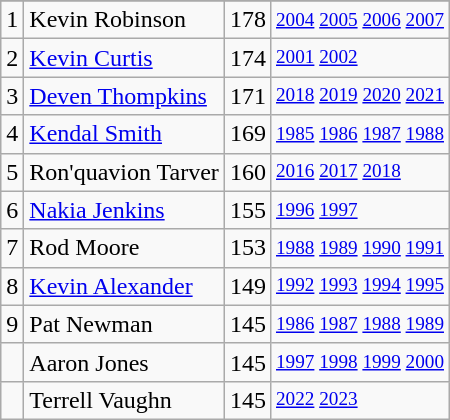<table class="wikitable">
<tr>
</tr>
<tr>
<td>1</td>
<td>Kevin Robinson</td>
<td>178</td>
<td style="font-size:80%;"><a href='#'>2004</a> <a href='#'>2005</a> <a href='#'>2006</a> <a href='#'>2007</a></td>
</tr>
<tr>
<td>2</td>
<td><a href='#'>Kevin Curtis</a></td>
<td>174</td>
<td style="font-size:80%;"><a href='#'>2001</a> <a href='#'>2002</a></td>
</tr>
<tr>
<td>3</td>
<td><a href='#'>Deven Thompkins</a></td>
<td>171</td>
<td style="font-size:80%;"><a href='#'>2018</a> <a href='#'>2019</a> <a href='#'>2020</a> <a href='#'>2021</a></td>
</tr>
<tr>
<td>4</td>
<td><a href='#'>Kendal Smith</a></td>
<td>169</td>
<td style="font-size:80%;"><a href='#'>1985</a> <a href='#'>1986</a> <a href='#'>1987</a> <a href='#'>1988</a></td>
</tr>
<tr>
<td>5</td>
<td>Ron'quavion Tarver</td>
<td>160</td>
<td style="font-size:80%;"><a href='#'>2016</a> <a href='#'>2017</a> <a href='#'>2018</a></td>
</tr>
<tr>
<td>6</td>
<td><a href='#'>Nakia Jenkins</a></td>
<td>155</td>
<td style="font-size:80%;"><a href='#'>1996</a> <a href='#'>1997</a></td>
</tr>
<tr>
<td>7</td>
<td>Rod Moore</td>
<td>153</td>
<td style="font-size:80%;"><a href='#'>1988</a> <a href='#'>1989</a> <a href='#'>1990</a> <a href='#'>1991</a></td>
</tr>
<tr>
<td>8</td>
<td><a href='#'>Kevin Alexander</a></td>
<td>149</td>
<td style="font-size:80%;"><a href='#'>1992</a> <a href='#'>1993</a> <a href='#'>1994</a> <a href='#'>1995</a></td>
</tr>
<tr>
<td>9</td>
<td>Pat Newman</td>
<td>145</td>
<td style="font-size:80%;"><a href='#'>1986</a> <a href='#'>1987</a> <a href='#'>1988</a> <a href='#'>1989</a></td>
</tr>
<tr>
<td></td>
<td>Aaron Jones</td>
<td>145</td>
<td style="font-size:80%;"><a href='#'>1997</a> <a href='#'>1998</a> <a href='#'>1999</a> <a href='#'>2000</a></td>
</tr>
<tr>
<td></td>
<td>Terrell Vaughn</td>
<td>145</td>
<td style="font-size:80%;"><a href='#'>2022</a> <a href='#'>2023</a></td>
</tr>
</table>
